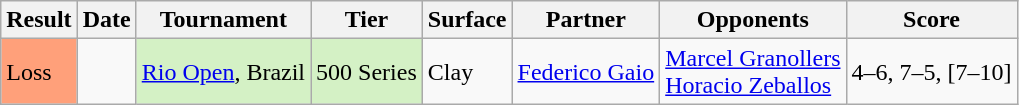<table class="sortable wikitable">
<tr>
<th>Result</th>
<th>Date</th>
<th>Tournament</th>
<th>Tier</th>
<th>Surface</th>
<th>Partner</th>
<th>Opponents</th>
<th class="unsortable">Score</th>
</tr>
<tr>
<td bgcolor=FFA07A>Loss</td>
<td><a href='#'></a></td>
<td style="background:#D4F1C5;"><a href='#'>Rio Open</a>, Brazil</td>
<td style="background:#D4F1C5;">500 Series</td>
<td>Clay</td>
<td> <a href='#'>Federico Gaio</a></td>
<td> <a href='#'>Marcel Granollers</a><br> <a href='#'>Horacio Zeballos</a></td>
<td>4–6, 7–5, [7–10]</td>
</tr>
</table>
